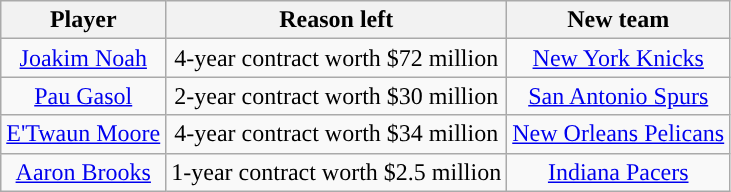<table class="wikitable sortable sortable" style="text-align: center">
<tr>
<th>Player</th>
<th>Reason left</th>
<th>New team</th>
</tr>
<tr style="text-align: center">
<td><a href='#'>Joakim Noah</a></td>
<td>4-year contract worth $72 million</td>
<td><a href='#'>New York Knicks</a></td>
</tr>
<tr style="text-align: center">
<td><a href='#'>Pau Gasol</a></td>
<td>2-year contract worth $30 million</td>
<td><a href='#'>San Antonio Spurs</a></td>
</tr>
<tr style="text-align: center">
<td><a href='#'>E'Twaun Moore</a></td>
<td>4-year contract worth $34 million</td>
<td><a href='#'>New Orleans Pelicans</a></td>
</tr>
<tr style="text-align: center">
<td><a href='#'>Aaron Brooks</a></td>
<td>1-year contract worth $2.5 million</td>
<td><a href='#'>Indiana Pacers</a></td>
</tr>
</table>
